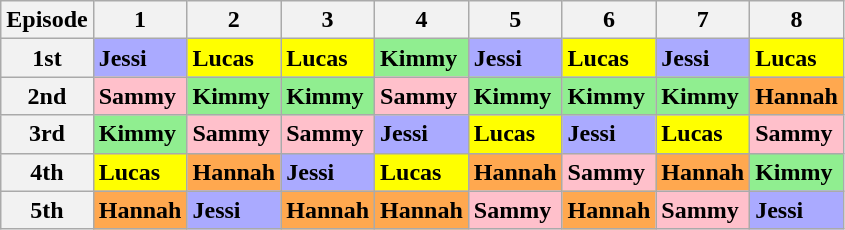<table class="wikitable" align=>
<tr>
<th>Episode</th>
<th>1</th>
<th>2</th>
<th>3</th>
<th>4</th>
<th>5</th>
<th>6</th>
<th>7</th>
<th>8</th>
</tr>
<tr>
<th>1st</th>
<td style="background:#AAAAFF;"><strong>Jessi</strong></td>
<td style="background:Yellow;"><strong>Lucas</strong></td>
<td style="background:Yellow;"><strong>Lucas</strong></td>
<td style="background:lightgreen;"><strong>Kimmy</strong></td>
<td style="background:#AAAAFF;"><strong>Jessi</strong></td>
<td style="background:Yellow;"><strong>Lucas</strong></td>
<td style="background:#AAAAFF;"><strong>Jessi</strong></td>
<td style="background:Yellow;"><strong>Lucas</strong></td>
</tr>
<tr>
<th>2nd</th>
<td style="background:Pink;"><strong>Sammy</strong></td>
<td style="background:lightgreen;"><strong>Kimmy</strong></td>
<td style="background:lightgreen;"><strong>Kimmy</strong></td>
<td style="background:Pink;"><strong>Sammy</strong></td>
<td style="background:lightgreen;"><strong>Kimmy</strong></td>
<td style="background:lightgreen;"><strong>Kimmy</strong></td>
<td style="background:lightgreen;"><strong>Kimmy</strong></td>
<td style="background:#FFA84F;"><strong>Hannah</strong></td>
</tr>
<tr>
<th>3rd</th>
<td style="background:lightgreen;"><strong>Kimmy</strong></td>
<td style="background:Pink;"><strong>Sammy</strong></td>
<td style="background:Pink;"><strong>Sammy</strong></td>
<td style="background:#AAAAFF;"><strong>Jessi</strong></td>
<td style="background:Yellow;"><strong>Lucas</strong></td>
<td style="background:#AAAAFF;"><strong>Jessi</strong></td>
<td style="background:Yellow;"><strong>Lucas</strong></td>
<td style="background:Pink;"><strong>Sammy</strong></td>
</tr>
<tr>
<th>4th</th>
<td style="background:Yellow;"><strong>Lucas</strong></td>
<td style="background:#FFA84F;"><strong>Hannah</strong></td>
<td style="background:#AAAAFF;"><strong>Jessi</strong></td>
<td style="background:Yellow;"><strong>Lucas</strong></td>
<td style="background:#FFA84F;"><strong>Hannah</strong></td>
<td style="background:Pink;"><strong>Sammy</strong></td>
<td style="background:#FFA84F;"><strong>Hannah</strong></td>
<td style="background:lightgreen;"><strong>Kimmy</strong></td>
</tr>
<tr>
<th>5th</th>
<td style="background:#FFA84F;"><strong>Hannah</strong></td>
<td style="background:#AAAAFF;"><strong>Jessi</strong></td>
<td style="background:#FFA84F;"><strong>Hannah</strong></td>
<td style="background:#FFA84F;"><strong>Hannah</strong></td>
<td style="background:Pink;"><strong>Sammy</strong></td>
<td style="background:#FFA84F;"><strong>Hannah</strong></td>
<td style="background:Pink;"><strong>Sammy</strong></td>
<td style="background:#AAAAFF;"><strong>Jessi</strong></td>
</tr>
</table>
